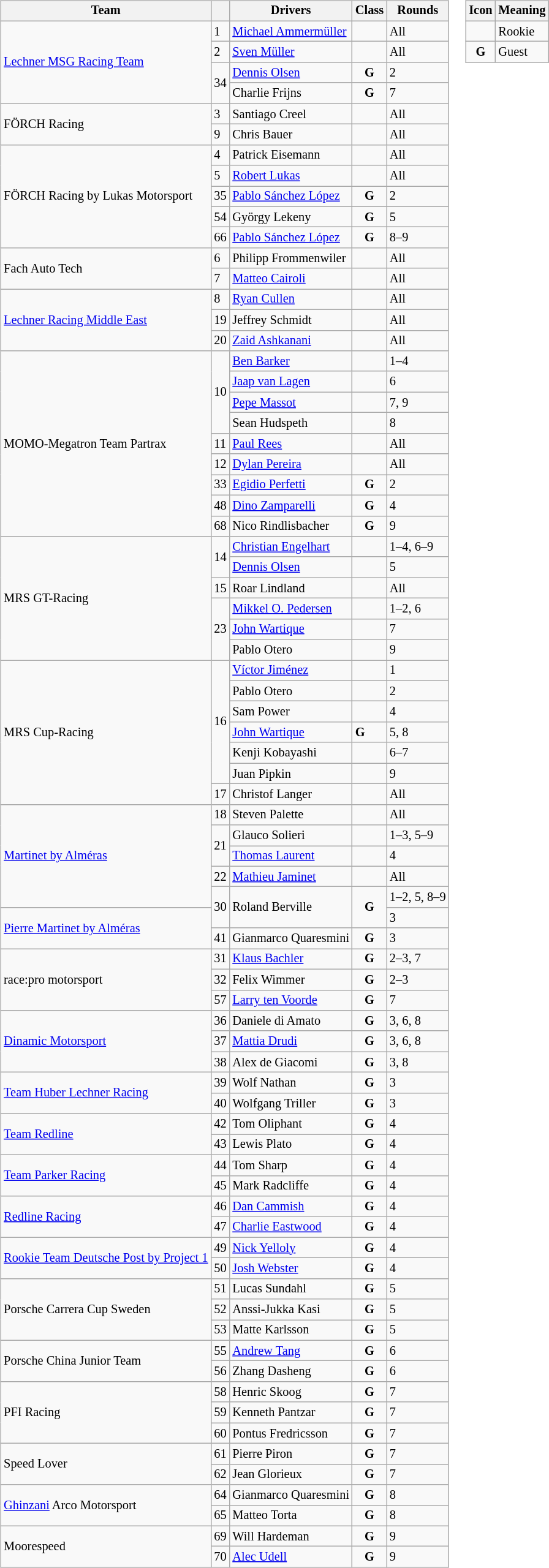<table>
<tr>
<td><br><table class="wikitable" style="font-size: 85%;">
<tr>
<th>Team</th>
<th></th>
<th>Drivers</th>
<th>Class</th>
<th>Rounds</th>
</tr>
<tr>
<td rowspan=4> <a href='#'>Lechner MSG Racing Team</a></td>
<td>1</td>
<td> <a href='#'>Michael Ammermüller</a></td>
<td></td>
<td>All</td>
</tr>
<tr>
<td>2</td>
<td> <a href='#'>Sven Müller</a></td>
<td></td>
<td>All</td>
</tr>
<tr>
<td rowspan=2>34</td>
<td> <a href='#'>Dennis Olsen</a></td>
<td align=center><strong><span>G</span></strong></td>
<td>2</td>
</tr>
<tr>
<td> Charlie Frijns</td>
<td align=center><strong><span>G</span></strong></td>
<td>7</td>
</tr>
<tr>
<td rowspan=2> FÖRCH Racing</td>
<td>3</td>
<td> Santiago Creel</td>
<td></td>
<td>All</td>
</tr>
<tr>
<td>9</td>
<td> Chris Bauer</td>
<td></td>
<td>All</td>
</tr>
<tr>
<td rowspan=5> FÖRCH Racing by Lukas Motorsport</td>
<td>4</td>
<td> Patrick Eisemann</td>
<td></td>
<td>All</td>
</tr>
<tr>
<td>5</td>
<td> <a href='#'>Robert Lukas</a></td>
<td></td>
<td>All</td>
</tr>
<tr>
<td>35</td>
<td> <a href='#'>Pablo Sánchez López</a></td>
<td align=center><strong><span>G</span></strong></td>
<td>2</td>
</tr>
<tr>
<td>54</td>
<td> György Lekeny</td>
<td align=center><strong><span>G</span></strong></td>
<td>5</td>
</tr>
<tr>
<td>66</td>
<td> <a href='#'>Pablo Sánchez López</a></td>
<td align=center><strong><span>G</span></strong></td>
<td>8–9</td>
</tr>
<tr>
<td rowspan=2> Fach Auto Tech</td>
<td>6</td>
<td> Philipp Frommenwiler</td>
<td></td>
<td>All</td>
</tr>
<tr>
<td>7</td>
<td> <a href='#'>Matteo Cairoli</a></td>
<td></td>
<td>All</td>
</tr>
<tr>
<td rowspan=3> <a href='#'>Lechner Racing Middle East</a></td>
<td>8</td>
<td> <a href='#'>Ryan Cullen</a></td>
<td align=center></td>
<td>All</td>
</tr>
<tr>
<td>19</td>
<td> Jeffrey Schmidt</td>
<td></td>
<td>All</td>
</tr>
<tr>
<td>20</td>
<td> <a href='#'>Zaid Ashkanani</a></td>
<td align=center></td>
<td>All</td>
</tr>
<tr>
<td rowspan=9> MOMO-Megatron Team Partrax</td>
<td rowspan=4>10</td>
<td> <a href='#'>Ben Barker</a></td>
<td></td>
<td>1–4</td>
</tr>
<tr>
<td> <a href='#'>Jaap van Lagen</a></td>
<td></td>
<td>6</td>
</tr>
<tr>
<td> <a href='#'>Pepe Massot</a></td>
<td></td>
<td>7, 9</td>
</tr>
<tr>
<td> Sean Hudspeth</td>
<td></td>
<td>8</td>
</tr>
<tr>
<td>11</td>
<td> <a href='#'>Paul Rees</a></td>
<td></td>
<td>All</td>
</tr>
<tr>
<td>12</td>
<td> <a href='#'>Dylan Pereira</a></td>
<td align=center></td>
<td>All</td>
</tr>
<tr>
<td>33</td>
<td> <a href='#'>Egidio Perfetti</a></td>
<td align=center><strong><span>G</span></strong></td>
<td>2</td>
</tr>
<tr>
<td>48</td>
<td> <a href='#'>Dino Zamparelli</a></td>
<td align=center><strong><span>G</span></strong></td>
<td>4</td>
</tr>
<tr>
<td>68</td>
<td> Nico Rindlisbacher</td>
<td align=center><strong><span>G</span></strong></td>
<td>9</td>
</tr>
<tr>
<td rowspan=6> MRS GT-Racing</td>
<td rowspan=2>14</td>
<td> <a href='#'>Christian Engelhart</a></td>
<td></td>
<td>1–4, 6–9</td>
</tr>
<tr>
<td> <a href='#'>Dennis Olsen</a></td>
<td></td>
<td>5</td>
</tr>
<tr>
<td>15</td>
<td> Roar Lindland</td>
<td></td>
<td>All</td>
</tr>
<tr>
<td rowspan=3>23</td>
<td> <a href='#'>Mikkel O. Pedersen</a></td>
<td align=center></td>
<td>1–2, 6</td>
</tr>
<tr>
<td> <a href='#'>John Wartique</a></td>
<td></td>
<td>7</td>
</tr>
<tr>
<td> Pablo Otero</td>
<td></td>
<td>9</td>
</tr>
<tr>
<td rowspan=7> MRS Cup-Racing</td>
<td rowspan=6>16</td>
<td> <a href='#'>Víctor Jiménez</a></td>
<td></td>
<td>1</td>
</tr>
<tr>
<td> Pablo Otero</td>
<td></td>
<td>2</td>
</tr>
<tr>
<td> Sam Power</td>
<td></td>
<td>4</td>
</tr>
<tr>
<td> <a href='#'>John Wartique</a></td>
<td><strong><span>G</span></strong></td>
<td>5, 8</td>
</tr>
<tr>
<td> Kenji Kobayashi</td>
<td></td>
<td>6–7</td>
</tr>
<tr>
<td> Juan Pipkin</td>
<td></td>
<td>9</td>
</tr>
<tr>
<td>17</td>
<td> Christof Langer</td>
<td></td>
<td>All</td>
</tr>
<tr>
<td rowspan=5> <a href='#'>Martinet by Alméras</a></td>
<td>18</td>
<td> Steven Palette</td>
<td align=center></td>
<td>All</td>
</tr>
<tr>
<td rowspan=2>21</td>
<td> Glauco Solieri</td>
<td></td>
<td>1–3, 5–9</td>
</tr>
<tr>
<td> <a href='#'>Thomas Laurent</a></td>
<td align=center></td>
<td>4</td>
</tr>
<tr>
<td>22</td>
<td> <a href='#'>Mathieu Jaminet</a></td>
<td align=center></td>
<td>All</td>
</tr>
<tr>
<td rowspan=2>30</td>
<td rowspan=2> Roland Berville</td>
<td rowspan=2 align=center><strong><span>G</span></strong></td>
<td>1–2, 5, 8–9</td>
</tr>
<tr>
<td rowspan=2> <a href='#'>Pierre Martinet by Alméras</a></td>
<td>3</td>
</tr>
<tr>
<td>41</td>
<td> Gianmarco Quaresmini</td>
<td align=center><strong><span>G</span></strong></td>
<td>3</td>
</tr>
<tr>
<td rowspan=3> race:pro motorsport</td>
<td>31</td>
<td> <a href='#'>Klaus Bachler</a></td>
<td align=center><strong><span>G</span></strong></td>
<td>2–3, 7</td>
</tr>
<tr>
<td>32</td>
<td> Felix Wimmer</td>
<td align=center><strong><span>G</span></strong></td>
<td>2–3</td>
</tr>
<tr>
<td>57</td>
<td> <a href='#'>Larry ten Voorde</a></td>
<td align=center><strong><span>G</span></strong></td>
<td>7</td>
</tr>
<tr>
<td rowspan=3> <a href='#'>Dinamic Motorsport</a></td>
<td>36</td>
<td> Daniele di Amato</td>
<td align=center><strong><span>G</span></strong></td>
<td>3, 6, 8</td>
</tr>
<tr>
<td>37</td>
<td> <a href='#'>Mattia Drudi</a></td>
<td align=center><strong><span>G</span></strong></td>
<td>3, 6, 8</td>
</tr>
<tr>
<td>38</td>
<td> Alex de Giacomi</td>
<td align=center><strong><span>G</span></strong></td>
<td>3, 8</td>
</tr>
<tr>
<td rowspan=2> <a href='#'>Team Huber Lechner Racing</a></td>
<td>39</td>
<td> Wolf Nathan</td>
<td align=center><strong><span>G</span></strong></td>
<td>3</td>
</tr>
<tr>
<td>40</td>
<td> Wolfgang Triller</td>
<td align=center><strong><span>G</span></strong></td>
<td>3</td>
</tr>
<tr>
<td rowspan=2> <a href='#'>Team Redline</a></td>
<td>42</td>
<td> Tom Oliphant</td>
<td align=center><strong><span>G</span></strong></td>
<td>4</td>
</tr>
<tr>
<td>43</td>
<td> Lewis Plato</td>
<td align=center><strong><span>G</span></strong></td>
<td>4</td>
</tr>
<tr>
<td rowspan=2> <a href='#'>Team Parker Racing</a></td>
<td>44</td>
<td> Tom Sharp</td>
<td align=center><strong><span>G</span></strong></td>
<td>4</td>
</tr>
<tr>
<td>45</td>
<td> Mark Radcliffe</td>
<td align=center><strong><span>G</span></strong></td>
<td>4</td>
</tr>
<tr>
<td rowspan=2> <a href='#'>Redline Racing</a></td>
<td>46</td>
<td> <a href='#'>Dan Cammish</a></td>
<td align=center><strong><span>G</span></strong></td>
<td>4</td>
</tr>
<tr>
<td>47</td>
<td> <a href='#'>Charlie Eastwood</a></td>
<td align=center><strong><span>G</span></strong></td>
<td>4</td>
</tr>
<tr>
<td rowspan=2> <a href='#'>Rookie Team Deutsche Post by Project 1</a></td>
<td>49</td>
<td> <a href='#'>Nick Yelloly</a></td>
<td align=center><strong><span>G</span></strong></td>
<td>4</td>
</tr>
<tr>
<td>50</td>
<td> <a href='#'>Josh Webster</a></td>
<td align=center><strong><span>G</span></strong></td>
<td>4</td>
</tr>
<tr>
<td rowspan=3> Porsche Carrera Cup Sweden</td>
<td>51</td>
<td> Lucas Sundahl</td>
<td align=center><strong><span>G</span></strong></td>
<td>5</td>
</tr>
<tr>
<td>52</td>
<td> Anssi-Jukka Kasi</td>
<td align=center><strong><span>G</span></strong></td>
<td>5</td>
</tr>
<tr>
<td>53</td>
<td> Matte Karlsson</td>
<td align=center><strong><span>G</span></strong></td>
<td>5</td>
</tr>
<tr>
<td rowspan=2> Porsche China Junior Team</td>
<td>55</td>
<td> <a href='#'>Andrew Tang</a></td>
<td align=center><strong><span>G</span></strong></td>
<td>6</td>
</tr>
<tr>
<td>56</td>
<td> Zhang Dasheng</td>
<td align=center><strong><span>G</span></strong></td>
<td>6</td>
</tr>
<tr>
<td rowspan=3> PFI Racing</td>
<td>58</td>
<td> Henric Skoog</td>
<td align=center><strong><span>G</span></strong></td>
<td>7</td>
</tr>
<tr>
<td>59</td>
<td> Kenneth Pantzar</td>
<td align=center><strong><span>G</span></strong></td>
<td>7</td>
</tr>
<tr>
<td>60</td>
<td> Pontus Fredricsson</td>
<td align=center><strong><span>G</span></strong></td>
<td>7</td>
</tr>
<tr>
<td rowspan=2> Speed Lover</td>
<td>61</td>
<td> Pierre Piron</td>
<td align=center><strong><span>G</span></strong></td>
<td>7</td>
</tr>
<tr>
<td>62</td>
<td> Jean Glorieux</td>
<td align=center><strong><span>G</span></strong></td>
<td>7</td>
</tr>
<tr>
<td rowspan=2> <a href='#'>Ghinzani</a> Arco Motorsport</td>
<td>64</td>
<td> Gianmarco Quaresmini</td>
<td align=center><strong><span>G</span></strong></td>
<td>8</td>
</tr>
<tr>
<td>65</td>
<td> Matteo Torta</td>
<td align=center><strong><span>G</span></strong></td>
<td>8</td>
</tr>
<tr>
<td rowspan=2> Moorespeed</td>
<td>69</td>
<td> Will Hardeman</td>
<td align=center><strong><span>G</span></strong></td>
<td>9</td>
</tr>
<tr>
<td>70</td>
<td> <a href='#'>Alec Udell</a></td>
<td align=center><strong><span>G</span></strong></td>
<td>9</td>
</tr>
</table>
</td>
<td valign="top"><br><table align="right" class="wikitable" style="font-size: 85%;">
<tr>
<th>Icon</th>
<th>Meaning</th>
</tr>
<tr>
<td align=center></td>
<td>Rookie</td>
</tr>
<tr>
<td align=center><strong><span>G</span></strong></td>
<td>Guest</td>
</tr>
</table>
</td>
</tr>
</table>
